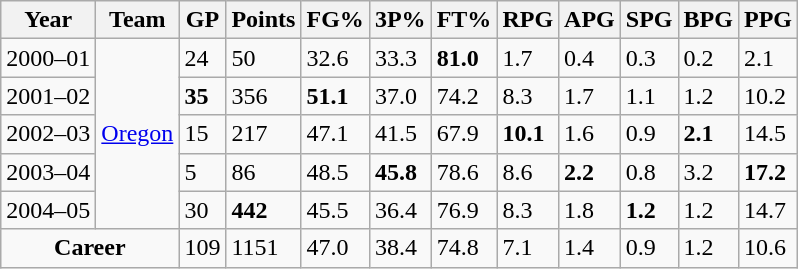<table class="wikitable sortable">
<tr>
<th>Year</th>
<th>Team</th>
<th>GP</th>
<th>Points</th>
<th>FG%</th>
<th>3P%</th>
<th>FT%</th>
<th>RPG</th>
<th>APG</th>
<th>SPG</th>
<th>BPG</th>
<th>PPG</th>
</tr>
<tr>
<td>2000–01</td>
<td rowspan=5><a href='#'>Oregon</a></td>
<td>24</td>
<td>50</td>
<td>32.6</td>
<td>33.3</td>
<td><strong>81.0</strong></td>
<td>1.7</td>
<td>0.4</td>
<td>0.3</td>
<td>0.2</td>
<td>2.1</td>
</tr>
<tr>
<td>2001–02</td>
<td><strong>35</strong></td>
<td>356</td>
<td><strong>51.1</strong></td>
<td>37.0</td>
<td>74.2</td>
<td>8.3</td>
<td>1.7</td>
<td>1.1</td>
<td>1.2</td>
<td>10.2</td>
</tr>
<tr>
<td>2002–03</td>
<td>15</td>
<td>217</td>
<td>47.1</td>
<td>41.5</td>
<td>67.9</td>
<td><strong>10.1</strong></td>
<td>1.6</td>
<td>0.9</td>
<td><strong>2.1</strong></td>
<td>14.5</td>
</tr>
<tr>
<td>2003–04</td>
<td>5</td>
<td>86</td>
<td>48.5</td>
<td><strong>45.8</strong></td>
<td>78.6</td>
<td>8.6</td>
<td><strong>2.2</strong></td>
<td>0.8</td>
<td>3.2</td>
<td><strong>17.2</strong></td>
</tr>
<tr>
<td>2004–05</td>
<td>30</td>
<td><strong>442</strong></td>
<td>45.5</td>
<td>36.4</td>
<td>76.9</td>
<td>8.3</td>
<td>1.8</td>
<td><strong>1.2</strong></td>
<td>1.2</td>
<td>14.7</td>
</tr>
<tr class="sortbottom">
<td colspan=2 align=center><strong>Career</strong></td>
<td>109</td>
<td>1151</td>
<td>47.0</td>
<td>38.4</td>
<td>74.8</td>
<td>7.1</td>
<td>1.4</td>
<td>0.9</td>
<td>1.2</td>
<td>10.6</td>
</tr>
</table>
